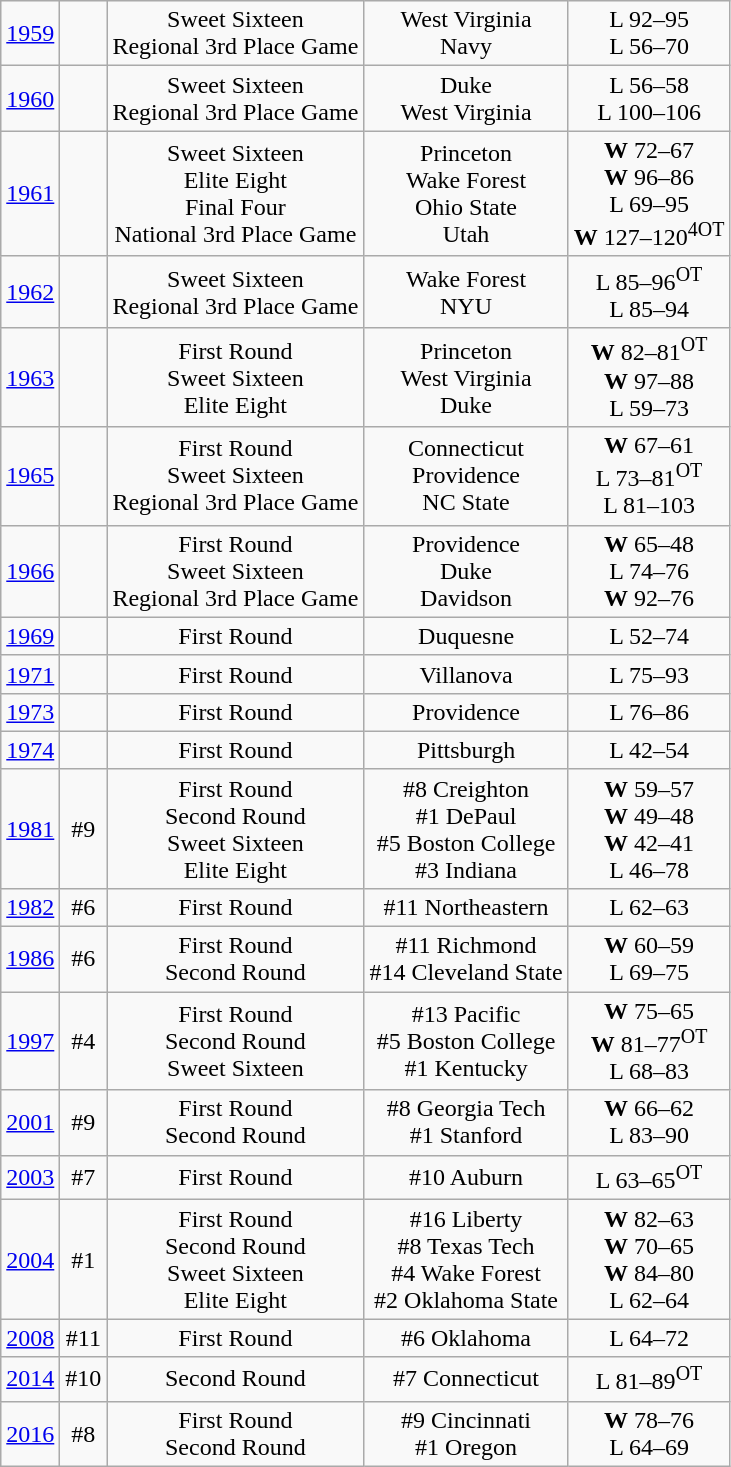<table class="wikitable">
<tr align="center">
<td><a href='#'>1959</a></td>
<td></td>
<td>Sweet Sixteen<br>Regional 3rd Place Game</td>
<td>West Virginia<br>Navy</td>
<td>L 92–95<br>L 56–70</td>
</tr>
<tr style="text-align:center;">
<td><a href='#'>1960</a></td>
<td></td>
<td>Sweet Sixteen<br>Regional 3rd Place Game</td>
<td>Duke<br>West Virginia</td>
<td>L 56–58<br>L 100–106</td>
</tr>
<tr style="text-align:center;">
<td><a href='#'>1961</a></td>
<td></td>
<td>Sweet Sixteen<br>Elite Eight<br>Final Four<br>National 3rd Place Game</td>
<td>Princeton<br>Wake Forest<br>Ohio State<br>Utah</td>
<td><strong>W</strong> 72–67<br><strong>W</strong> 96–86<br>L 69–95<br><strong>W</strong> 127–120<sup>4OT</sup></td>
</tr>
<tr style="text-align:center;">
<td><a href='#'>1962</a></td>
<td></td>
<td>Sweet Sixteen<br>Regional 3rd Place Game</td>
<td>Wake Forest<br>NYU</td>
<td>L 85–96<sup>OT</sup><br>L 85–94</td>
</tr>
<tr style="text-align:center;">
<td><a href='#'>1963</a></td>
<td></td>
<td>First Round<br>Sweet Sixteen<br>Elite Eight</td>
<td>Princeton<br>West Virginia<br>Duke</td>
<td><strong>W</strong> 82–81<sup>OT</sup><br><strong>W</strong> 97–88<br>L 59–73</td>
</tr>
<tr style="text-align:center;">
<td><a href='#'>1965</a></td>
<td></td>
<td>First Round<br>Sweet Sixteen<br>Regional 3rd Place Game</td>
<td>Connecticut<br>Providence<br>NC State</td>
<td><strong>W</strong> 67–61<br>L 73–81<sup>OT</sup><br>L 81–103</td>
</tr>
<tr style="text-align:center;">
<td><a href='#'>1966</a></td>
<td></td>
<td>First Round<br>Sweet Sixteen<br>Regional 3rd Place Game</td>
<td>Providence<br>Duke<br>Davidson</td>
<td><strong>W</strong> 65–48<br>L 74–76<br><strong>W</strong> 92–76</td>
</tr>
<tr style="text-align:center;">
<td><a href='#'>1969</a></td>
<td></td>
<td>First Round</td>
<td>Duquesne</td>
<td>L 52–74</td>
</tr>
<tr style="text-align:center;">
<td><a href='#'>1971</a></td>
<td></td>
<td>First Round</td>
<td>Villanova</td>
<td>L 75–93</td>
</tr>
<tr style="text-align:center;">
<td><a href='#'>1973</a></td>
<td></td>
<td>First Round</td>
<td>Providence</td>
<td>L 76–86</td>
</tr>
<tr style="text-align:center;">
<td><a href='#'>1974</a></td>
<td></td>
<td>First Round</td>
<td>Pittsburgh</td>
<td>L 42–54</td>
</tr>
<tr style="text-align:center;">
<td><a href='#'>1981</a></td>
<td>#9</td>
<td>First Round<br>Second Round<br>Sweet Sixteen<br>Elite Eight</td>
<td>#8 Creighton<br>#1 DePaul<br>#5 Boston College<br>#3 Indiana</td>
<td><strong>W</strong> 59–57<br><strong>W</strong> 49–48<br><strong>W</strong> 42–41<br>L 46–78</td>
</tr>
<tr style="text-align:center;">
<td><a href='#'>1982</a></td>
<td>#6</td>
<td>First Round</td>
<td>#11 Northeastern</td>
<td>L 62–63</td>
</tr>
<tr style="text-align:center;">
<td><a href='#'>1986</a></td>
<td>#6</td>
<td>First Round<br>Second Round</td>
<td>#11 Richmond<br>#14 Cleveland State</td>
<td><strong>W</strong> 60–59<br>L 69–75</td>
</tr>
<tr style="text-align:center;">
<td><a href='#'>1997</a></td>
<td>#4</td>
<td>First Round<br>Second Round<br>Sweet Sixteen</td>
<td>#13 Pacific<br>#5 Boston College<br>#1 Kentucky</td>
<td><strong>W</strong> 75–65<br><strong>W</strong> 81–77<sup>OT</sup><br>L 68–83</td>
</tr>
<tr style="text-align:center;">
<td><a href='#'>2001</a></td>
<td>#9</td>
<td>First Round<br>Second Round</td>
<td>#8 Georgia Tech<br>#1 Stanford</td>
<td><strong>W</strong> 66–62<br>L 83–90</td>
</tr>
<tr style="text-align:center;">
<td><a href='#'>2003</a></td>
<td>#7</td>
<td>First Round</td>
<td>#10 Auburn</td>
<td>L 63–65<sup>OT</sup></td>
</tr>
<tr style="text-align:center;">
<td><a href='#'>2004</a></td>
<td>#1</td>
<td>First Round<br>Second Round<br>Sweet Sixteen<br>Elite Eight</td>
<td>#16 Liberty<br>#8 Texas Tech<br>#4 Wake Forest<br>#2 Oklahoma State</td>
<td><strong>W</strong> 82–63<br><strong>W</strong> 70–65<br><strong>W</strong> 84–80<br>L 62–64</td>
</tr>
<tr style="text-align:center;">
<td><a href='#'>2008</a></td>
<td>#11</td>
<td>First Round</td>
<td>#6 Oklahoma</td>
<td>L 64–72</td>
</tr>
<tr style="text-align:center;">
<td><a href='#'>2014</a></td>
<td>#10</td>
<td>Second Round</td>
<td>#7 Connecticut</td>
<td>L 81–89<sup>OT</sup></td>
</tr>
<tr style="text-align:center;">
<td><a href='#'>2016</a></td>
<td>#8</td>
<td>First Round<br>Second Round</td>
<td>#9 Cincinnati<br>#1 Oregon</td>
<td><strong>W</strong> 78–76<br>L 64–69</td>
</tr>
</table>
